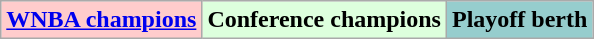<table class="wikitable">
<tr>
<td align="center" bgcolor="#FFCCCC"><strong><a href='#'>WNBA champions</a></strong></td>
<td align="center" bgcolor="#DDFFDD"><strong>Conference champions</strong></td>
<td align="center" bgcolor="#96CDCD"><strong>Playoff berth</strong></td>
</tr>
</table>
